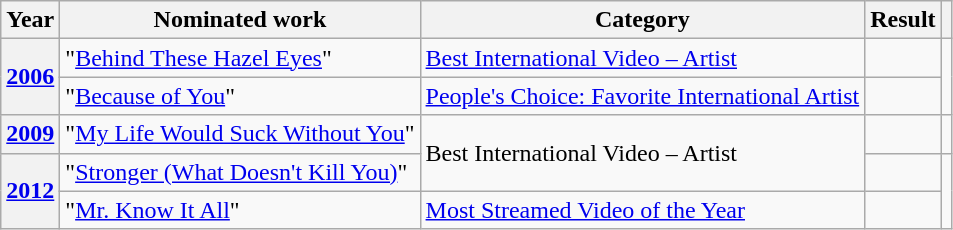<table class="wikitable plainrowheaders">
<tr>
<th>Year</th>
<th>Nominated work</th>
<th>Category</th>
<th>Result</th>
<th></th>
</tr>
<tr>
<th scope="row" rowspan="2"><a href='#'>2006</a></th>
<td>"<a href='#'>Behind These Hazel Eyes</a>"</td>
<td><a href='#'>Best International Video – Artist</a></td>
<td></td>
<td align="center" rowspan="2"><br></td>
</tr>
<tr>
<td>"<a href='#'>Because of You</a>"</td>
<td><a href='#'>People's Choice: Favorite International Artist</a></td>
<td></td>
</tr>
<tr>
<th scope="row"><a href='#'>2009</a></th>
<td>"<a href='#'>My Life Would Suck Without You</a>"</td>
<td rowspan="2">Best International Video – Artist</td>
<td></td>
<td align="center"></td>
</tr>
<tr>
<th scope="row" rowspan="2"><a href='#'>2012</a></th>
<td>"<a href='#'>Stronger (What Doesn't Kill You)</a>"</td>
<td></td>
<td align="center" rowspan="2"></td>
</tr>
<tr>
<td>"<a href='#'>Mr. Know It All</a>"</td>
<td><a href='#'>Most Streamed Video of the Year</a></td>
<td></td>
</tr>
</table>
